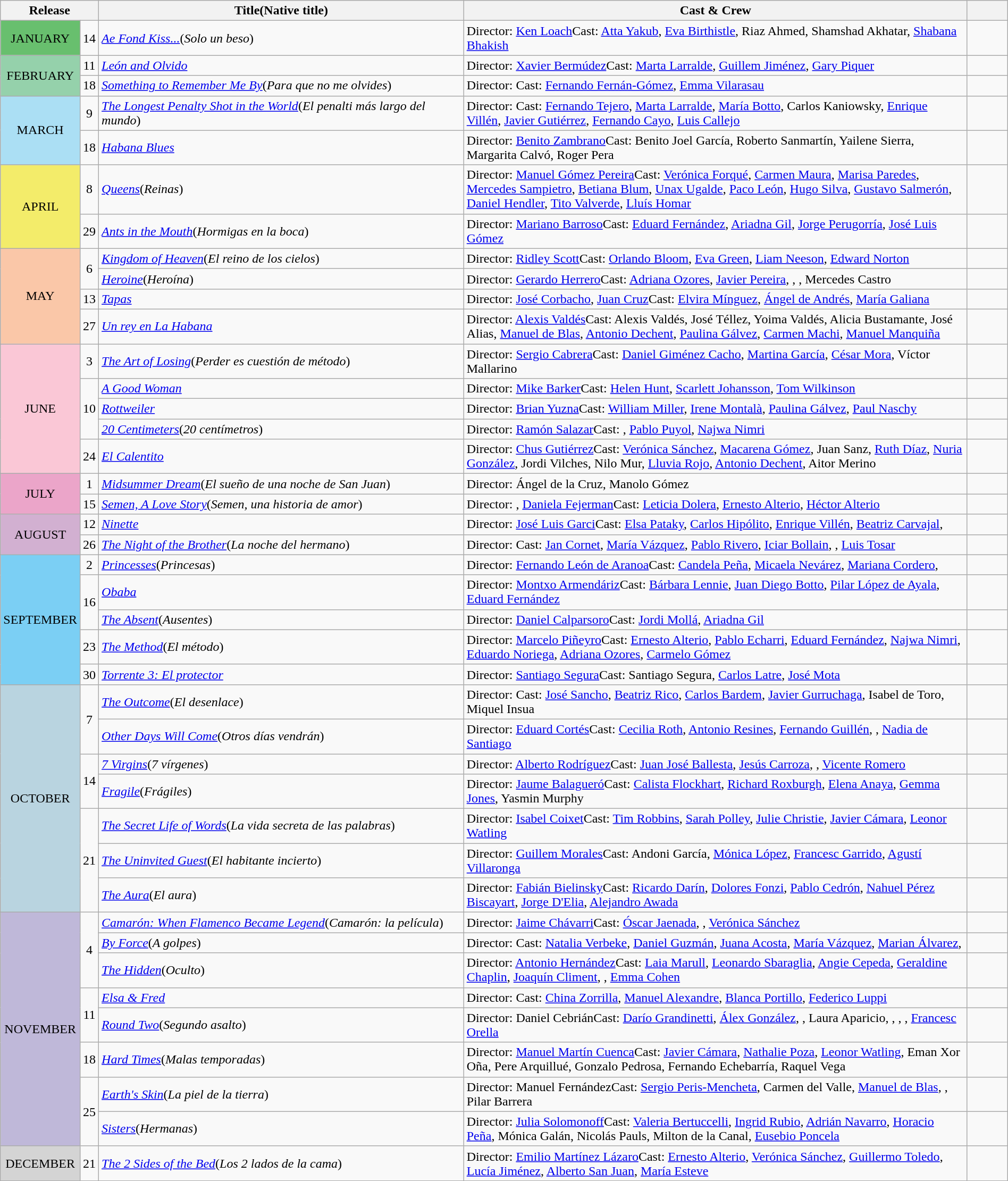<table class="wikitable sortable" style="width:100%;">
<tr>
<th colspan="2" style="width:5%;">Release</th>
<th>Title(Native title)</th>
<th style="width:50%;">Cast & Crew</th>
<th style="width:4%;"></th>
</tr>
<tr>
<td align = "center" rowspan = "1" bgcolor = #68bf6e>JANUARY</td>
<td align = "center">14</td>
<td><em><a href='#'>Ae Fond Kiss...</a></em>(<em>Solo un beso</em>)</td>
<td>Director: <a href='#'>Ken Loach</a>Cast: <a href='#'>Atta Yakub</a>, <a href='#'>Eva Birthistle</a>, Riaz Ahmed, Shamshad Akhatar, <a href='#'>Shabana Bhakish</a></td>
<td align = "center"></td>
</tr>
<tr>
<td align = "center" rowspan = "2" bgcolor = "#95d1ab">FEBRUARY</td>
<td align = "center">11</td>
<td><em><a href='#'>León and Olvido</a></em></td>
<td>Director: <a href='#'>Xavier Bermúdez</a>Cast: <a href='#'>Marta Larralde</a>, <a href='#'>Guillem Jiménez</a>, <a href='#'>Gary Piquer</a></td>
<td align = "center"></td>
</tr>
<tr>
<td align = "center">18</td>
<td><em><a href='#'>Something to Remember Me By</a></em>(<em>Para que no me olvides</em>)</td>
<td>Director: Cast: <a href='#'>Fernando Fernán-Gómez</a>, <a href='#'>Emma Vilarasau</a></td>
<td align = "center"></td>
</tr>
<tr>
<td align = "center" rowspan = "2" bgcolor = "#abdff4">MARCH</td>
<td align = "center">9</td>
<td><em><a href='#'>The Longest Penalty Shot in the World</a></em>(<em>El penalti más largo del mundo</em>)</td>
<td>Director: Cast: <a href='#'>Fernando Tejero</a>, <a href='#'>Marta Larralde</a>, <a href='#'>María Botto</a>, Carlos Kaniowsky, <a href='#'>Enrique Villén</a>, <a href='#'>Javier Gutiérrez</a>, <a href='#'>Fernando Cayo</a>, <a href='#'>Luis Callejo</a></td>
<td align = "center"></td>
</tr>
<tr>
<td align = "center">18</td>
<td><em><a href='#'>Habana Blues</a></em></td>
<td>Director: <a href='#'>Benito Zambrano</a>Cast: Benito Joel García, Roberto Sanmartín, Yailene Sierra, Margarita Calvó, Roger Pera</td>
<td align = "center"></td>
</tr>
<tr>
<td align = "center" rowspan = "2" bgcolor = "f3ec6a">APRIL</td>
<td align = "center">8</td>
<td><em><a href='#'>Queens</a></em>(<em>Reinas</em>)</td>
<td>Director: <a href='#'>Manuel Gómez Pereira</a>Cast: <a href='#'>Verónica Forqué</a>, <a href='#'>Carmen Maura</a>, <a href='#'>Marisa Paredes</a>, <a href='#'>Mercedes Sampietro</a>, <a href='#'>Betiana Blum</a>, <a href='#'>Unax Ugalde</a>, <a href='#'>Paco León</a>, <a href='#'>Hugo Silva</a>, <a href='#'>Gustavo Salmerón</a>, <a href='#'>Daniel Hendler</a>, <a href='#'>Tito Valverde</a>, <a href='#'>Lluís Homar</a></td>
<td align = "center"></td>
</tr>
<tr>
<td align = "center">29</td>
<td><em><a href='#'>Ants in the Mouth</a></em>(<em>Hormigas en la boca</em>)</td>
<td>Director: <a href='#'>Mariano Barroso</a>Cast: <a href='#'>Eduard Fernández</a>, <a href='#'>Ariadna Gil</a>, <a href='#'>Jorge Perugorría</a>, <a href='#'>José Luis Gómez</a></td>
<td align = "center"></td>
</tr>
<tr>
<td align = "center" rowspan = "4" bgcolor = "#fac7a8">MAY</td>
<td align = "center" rowspan = "2">6</td>
<td><em><a href='#'>Kingdom of Heaven</a></em>(<em>El reino de los cielos</em>)</td>
<td>Director: <a href='#'>Ridley Scott</a>Cast: <a href='#'>Orlando Bloom</a>, <a href='#'>Eva Green</a>, <a href='#'>Liam Neeson</a>, <a href='#'>Edward Norton</a></td>
<td align = "center"></td>
</tr>
<tr>
<td><em><a href='#'>Heroine</a></em>(<em>Heroína</em>)</td>
<td>Director: <a href='#'>Gerardo Herrero</a>Cast: <a href='#'>Adriana Ozores</a>, <a href='#'>Javier Pereira</a>, , , Mercedes Castro</td>
<td align = "center"></td>
</tr>
<tr>
<td align = "center">13</td>
<td><em><a href='#'>Tapas</a></em></td>
<td>Director: <a href='#'>José Corbacho</a>, <a href='#'>Juan Cruz</a>Cast: <a href='#'>Elvira Mínguez</a>, <a href='#'>Ángel de Andrés</a>, <a href='#'>María Galiana</a></td>
<td align = "center"></td>
</tr>
<tr>
<td align = "center">27</td>
<td><em><a href='#'>Un rey en La Habana</a></em></td>
<td>Director: <a href='#'>Alexis Valdés</a>Cast: Alexis Valdés, José Téllez, Yoima Valdés, Alicia Bustamante, José Alias, <a href='#'>Manuel de Blas</a>, <a href='#'>Antonio Dechent</a>, <a href='#'>Paulina Gálvez</a>, <a href='#'>Carmen Machi</a>, <a href='#'>Manuel Manquiña</a></td>
<td align = "center"></td>
</tr>
<tr>
<td align = "center" rowspan = "5" bgcolor = "#fac7d6">JUNE</td>
<td align = "center">3</td>
<td><em><a href='#'>The Art of Losing</a></em>(<em>Perder es cuestión de método</em>)</td>
<td>Director: <a href='#'>Sergio Cabrera</a>Cast: <a href='#'>Daniel Giménez Cacho</a>, <a href='#'>Martina García</a>, <a href='#'>César Mora</a>, Víctor Mallarino</td>
<td align = "center"></td>
</tr>
<tr>
<td align = "center" rowspan = "3">10</td>
<td><em><a href='#'>A Good Woman</a></em></td>
<td>Director: <a href='#'>Mike Barker</a>Cast: <a href='#'>Helen Hunt</a>, <a href='#'>Scarlett Johansson</a>, <a href='#'>Tom Wilkinson</a></td>
<td align = "center"></td>
</tr>
<tr>
<td><em><a href='#'>Rottweiler</a></em></td>
<td>Director: <a href='#'>Brian Yuzna</a>Cast: <a href='#'>William Miller</a>, <a href='#'>Irene Montalà</a>, <a href='#'>Paulina Gálvez</a>, <a href='#'>Paul Naschy</a></td>
<td align = "center"></td>
</tr>
<tr>
<td><em><a href='#'>20 Centimeters</a></em>(<em>20 centímetros</em>)</td>
<td>Director: <a href='#'>Ramón Salazar</a>Cast: , <a href='#'>Pablo Puyol</a>, <a href='#'>Najwa Nimri</a></td>
<td align = "center"></td>
</tr>
<tr>
<td align = "center">24</td>
<td><em><a href='#'>El Calentito</a></em></td>
<td>Director: <a href='#'>Chus Gutiérrez</a>Cast: <a href='#'>Verónica Sánchez</a>, <a href='#'>Macarena Gómez</a>, Juan Sanz, <a href='#'>Ruth Díaz</a>, <a href='#'>Nuria González</a>, Jordi Vilches, Nilo Mur, <a href='#'>Lluvia Rojo</a>, <a href='#'>Antonio Dechent</a>, Aitor Merino</td>
<td align = "center"></td>
</tr>
<tr>
<td align = "center" rowspan = "2" bgcolor = "#eba5c9">JULY</td>
<td align = "center">1</td>
<td><em><a href='#'>Midsummer Dream</a></em>(<em>El sueño de una noche de San Juan</em>)</td>
<td>Director: Ángel de la Cruz, Manolo Gómez</td>
<td align = "center"></td>
</tr>
<tr>
<td align = "center">15</td>
<td><em><a href='#'>Semen, A Love Story</a></em>(<em>Semen, una historia de amor</em>)</td>
<td>Director: , <a href='#'>Daniela Fejerman</a>Cast: <a href='#'>Leticia Dolera</a>, <a href='#'>Ernesto Alterio</a>, <a href='#'>Héctor Alterio</a></td>
<td align = "center"></td>
</tr>
<tr>
<td align = "center" rowspan = "2" bgcolor = "#d2b0d1">AUGUST</td>
<td align = "center">12</td>
<td><em><a href='#'>Ninette</a></em></td>
<td>Director: <a href='#'>José Luis Garci</a>Cast: <a href='#'>Elsa Pataky</a>, <a href='#'>Carlos Hipólito</a>, <a href='#'>Enrique Villén</a>, <a href='#'>Beatriz Carvajal</a>, </td>
<td align = "center"></td>
</tr>
<tr>
<td align = "center">26</td>
<td><em><a href='#'>The Night of the Brother</a></em>(<em>La noche del hermano</em>)</td>
<td>Director: Cast: <a href='#'>Jan Cornet</a>, <a href='#'>María Vázquez</a>, <a href='#'>Pablo Rivero</a>, <a href='#'>Iciar Bollain</a>, , <a href='#'>Luis Tosar</a></td>
<td align = "center"></td>
</tr>
<tr>
<td align = "center" rowspan = "5" bgcolor = "#7bcff4">SEPTEMBER</td>
<td align = "center">2</td>
<td><em><a href='#'>Princesses</a></em>(<em>Princesas</em>)</td>
<td>Director: <a href='#'>Fernando León de Aranoa</a>Cast: <a href='#'>Candela Peña</a>, <a href='#'>Micaela Nevárez</a>, <a href='#'>Mariana Cordero</a>, </td>
<td align = "center"></td>
</tr>
<tr>
<td align = "center" rowspan = "2">16</td>
<td><em><a href='#'>Obaba</a></em></td>
<td>Director: <a href='#'>Montxo Armendáriz</a>Cast: <a href='#'>Bárbara Lennie</a>, <a href='#'>Juan Diego Botto</a>, <a href='#'>Pilar López de Ayala</a>, <a href='#'>Eduard Fernández</a></td>
<td align = "center"></td>
</tr>
<tr>
<td><em><a href='#'>The Absent</a></em>(<em>Ausentes</em>)</td>
<td>Director: <a href='#'>Daniel Calparsoro</a>Cast: <a href='#'>Jordi Mollá</a>, <a href='#'>Ariadna Gil</a></td>
<td align = "center"></td>
</tr>
<tr>
<td align = "center">23</td>
<td><em><a href='#'>The Method</a></em>(<em>El método</em>)</td>
<td>Director: <a href='#'>Marcelo Piñeyro</a>Cast: <a href='#'>Ernesto Alterio</a>, <a href='#'>Pablo Echarri</a>, <a href='#'>Eduard Fernández</a>, <a href='#'>Najwa Nimri</a>, <a href='#'>Eduardo Noriega</a>, <a href='#'>Adriana Ozores</a>, <a href='#'>Carmelo Gómez</a></td>
<td align = "center"></td>
</tr>
<tr>
<td align = "center">30</td>
<td><em><a href='#'>Torrente 3: El protector</a></em></td>
<td>Director: <a href='#'>Santiago Segura</a>Cast: Santiago Segura, <a href='#'>Carlos Latre</a>, <a href='#'>José Mota</a></td>
<td align = "center"></td>
</tr>
<tr>
<td align = "center" rowspan = "7" bgcolor = "#b9d4e">OCTOBER</td>
<td rowspan = "2" align = "center">7</td>
<td><em><a href='#'>The Outcome</a></em>(<em>El desenlace</em>)</td>
<td>Director: Cast: <a href='#'>José Sancho</a>, <a href='#'>Beatriz Rico</a>, <a href='#'>Carlos Bardem</a>, <a href='#'>Javier Gurruchaga</a>, Isabel de Toro, Miquel Insua</td>
<td align = "center"></td>
</tr>
<tr>
<td><em><a href='#'>Other Days Will Come</a></em>(<em>Otros días vendrán</em>)</td>
<td>Director: <a href='#'>Eduard Cortés</a>Cast: <a href='#'>Cecilia Roth</a>, <a href='#'>Antonio Resines</a>, <a href='#'>Fernando Guillén</a>, , <a href='#'>Nadia de Santiago</a></td>
<td align = "center"></td>
</tr>
<tr>
<td align = "center" rowspan = "2">14</td>
<td><em><a href='#'>7 Virgins</a></em>(<em>7 vírgenes</em>)</td>
<td>Director: <a href='#'>Alberto Rodríguez</a>Cast: <a href='#'>Juan José Ballesta</a>, <a href='#'>Jesús Carroza</a>, , <a href='#'>Vicente Romero</a></td>
<td align = "center"></td>
</tr>
<tr>
<td><em><a href='#'>Fragile</a></em>(<em>Frágiles</em>)</td>
<td>Director: <a href='#'>Jaume Balagueró</a>Cast: <a href='#'>Calista Flockhart</a>, <a href='#'>Richard Roxburgh</a>, <a href='#'>Elena Anaya</a>, <a href='#'>Gemma Jones</a>, Yasmin Murphy</td>
<td align = "center"></td>
</tr>
<tr>
<td align = "center" rowspan = "3">21</td>
<td><em><a href='#'>The Secret Life of Words</a></em>(<em>La vida secreta de las palabras</em>)</td>
<td>Director: <a href='#'>Isabel Coixet</a>Cast: <a href='#'>Tim Robbins</a>, <a href='#'>Sarah Polley</a>, <a href='#'>Julie Christie</a>, <a href='#'>Javier Cámara</a>, <a href='#'>Leonor Watling</a></td>
<td align = "center"></td>
</tr>
<tr>
<td><em><a href='#'>The Uninvited Guest</a></em>(<em>El habitante incierto</em>)</td>
<td>Director: <a href='#'>Guillem Morales</a>Cast: Andoni García, <a href='#'>Mónica López</a>, <a href='#'>Francesc Garrido</a>, <a href='#'>Agustí Villaronga</a></td>
<td align = "center"></td>
</tr>
<tr>
<td><em><a href='#'>The Aura</a></em>(<em>El aura</em>)</td>
<td>Director: <a href='#'>Fabián Bielinsky</a>Cast: <a href='#'>Ricardo Darín</a>, <a href='#'>Dolores Fonzi</a>, <a href='#'>Pablo Cedrón</a>, <a href='#'>Nahuel Pérez Biscayart</a>, <a href='#'>Jorge D'Elia</a>, <a href='#'>Alejandro Awada</a></td>
<td align = "center"></td>
</tr>
<tr>
<td align = "center" rowspan = "8" bgcolor = "#bfb8d9">NOVEMBER</td>
<td rowspan = "3" align = "center">4</td>
<td><em><a href='#'>Camarón: When Flamenco Became Legend</a></em>(<em>Camarón: la película</em>)</td>
<td>Director: <a href='#'>Jaime Chávarri</a>Cast: <a href='#'>Óscar Jaenada</a>, , <a href='#'>Verónica Sánchez</a></td>
<td align = "center"></td>
</tr>
<tr>
<td><em><a href='#'>By Force</a></em>(<em>A golpes</em>)</td>
<td>Director: Cast: <a href='#'>Natalia Verbeke</a>, <a href='#'>Daniel Guzmán</a>, <a href='#'>Juana Acosta</a>, <a href='#'>María Vázquez</a>, <a href='#'>Marian Álvarez</a>, </td>
<td align = "center"></td>
</tr>
<tr>
<td><em><a href='#'>The Hidden</a></em>(<em>Oculto</em>)</td>
<td>Director: <a href='#'>Antonio Hernández</a>Cast: <a href='#'>Laia Marull</a>, <a href='#'>Leonardo Sbaraglia</a>, <a href='#'>Angie Cepeda</a>, <a href='#'>Geraldine Chaplin</a>, <a href='#'>Joaquín Climent</a>, , <a href='#'>Emma Cohen</a></td>
<td align = "center"></td>
</tr>
<tr>
<td rowspan = "2" align = "center">11</td>
<td><em><a href='#'>Elsa & Fred</a></em></td>
<td>Director: Cast: <a href='#'>China Zorrilla</a>, <a href='#'>Manuel Alexandre</a>, <a href='#'>Blanca Portillo</a>, <a href='#'>Federico Luppi</a></td>
<td align = "center"></td>
</tr>
<tr>
<td><em><a href='#'>Round Two</a></em>(<em>Segundo asalto</em>)</td>
<td>Director: Daniel CebriánCast: <a href='#'>Darío Grandinetti</a>, <a href='#'>Álex González</a>, , Laura Aparicio, , , , <a href='#'>Francesc Orella</a></td>
<td align = "center"></td>
</tr>
<tr>
<td align = "center">18</td>
<td><em><a href='#'>Hard Times</a></em>(<em>Malas temporadas</em>)</td>
<td>Director: <a href='#'>Manuel Martín Cuenca</a>Cast: <a href='#'>Javier Cámara</a>, <a href='#'>Nathalie Poza</a>, <a href='#'>Leonor Watling</a>, Eman Xor Oña, Pere Arquillué, Gonzalo Pedrosa, Fernando Echebarría, Raquel Vega</td>
<td align = "center"></td>
</tr>
<tr>
<td rowspan = "2" align = "center">25</td>
<td><em><a href='#'>Earth's Skin</a></em>(<em>La piel de la tierra</em>)</td>
<td>Director: Manuel FernándezCast: <a href='#'>Sergio Peris-Mencheta</a>, Carmen del Valle, <a href='#'>Manuel de Blas</a>, , Pilar Barrera</td>
<td align = "center"></td>
</tr>
<tr>
<td><em><a href='#'>Sisters</a></em>(<em>Hermanas</em>)</td>
<td>Director: <a href='#'>Julia Solomonoff</a>Cast: <a href='#'>Valeria Bertuccelli</a>, <a href='#'>Ingrid Rubio</a>, <a href='#'>Adrián Navarro</a>, <a href='#'>Horacio Peña</a>, Mónica Galán, Nicolás Pauls, Milton de la Canal, <a href='#'>Eusebio Poncela</a></td>
<td align = "center"></td>
</tr>
<tr>
<td align = "center" rowspan = "1" bgcolor = "#d4d4d4">DECEMBER</td>
<td align = "center">21</td>
<td><em><a href='#'>The 2 Sides of the Bed</a></em>(<em>Los 2 lados de la cama</em>)</td>
<td>Director: <a href='#'>Emilio Martínez Lázaro</a>Cast: <a href='#'>Ernesto Alterio</a>, <a href='#'>Verónica Sánchez</a>, <a href='#'>Guillermo Toledo</a>, <a href='#'>Lucía Jiménez</a>, <a href='#'>Alberto San Juan</a>, <a href='#'>María Esteve</a></td>
<td align = "center"></td>
</tr>
</table>
